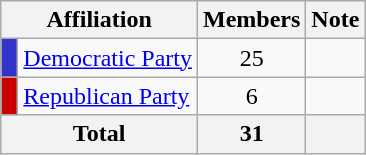<table class="wikitable">
<tr>
<th colspan="2" align="center" valign="bottom">Affiliation</th>
<th valign="bottom">Members</th>
<th valign="bottom">Note</th>
</tr>
<tr>
<td bgcolor="#3333CC"> </td>
<td><a href='#'>Democratic Party</a></td>
<td align="center">25</td>
<td></td>
</tr>
<tr>
<td bgcolor="#CC0000"> </td>
<td><a href='#'>Republican Party</a></td>
<td align="center">6</td>
<td></td>
</tr>
<tr>
<th colspan="2" align="center"><strong>Total</strong></th>
<th align="center"><strong>31</strong></th>
<th></th>
</tr>
</table>
